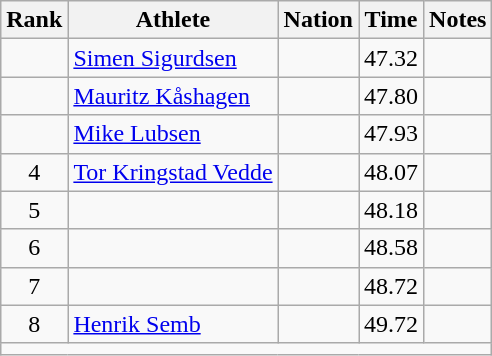<table class="wikitable sortable" style="text-align:center;">
<tr>
<th scope="col" style="width: 10px;">Rank</th>
<th scope="col">Athlete</th>
<th scope="col">Nation</th>
<th scope="col">Time</th>
<th scope="col">Notes</th>
</tr>
<tr>
<td></td>
<td align=left><a href='#'>Simen Sigurdsen</a></td>
<td align=left></td>
<td>47.32</td>
<td></td>
</tr>
<tr>
<td></td>
<td align=left><a href='#'>Mauritz Kåshagen</a></td>
<td align=left></td>
<td>47.80</td>
<td></td>
</tr>
<tr>
<td></td>
<td align=left><a href='#'>Mike Lubsen</a></td>
<td align=left></td>
<td>47.93</td>
<td></td>
</tr>
<tr>
<td>4</td>
<td align=left><a href='#'>Tor Kringstad Vedde</a></td>
<td align=left></td>
<td>48.07</td>
<td></td>
</tr>
<tr>
<td>5</td>
<td align=left></td>
<td align=left></td>
<td>48.18</td>
<td></td>
</tr>
<tr>
<td>6</td>
<td align=left></td>
<td align=left></td>
<td>48.58</td>
<td></td>
</tr>
<tr>
<td>7</td>
<td align=left></td>
<td align=left></td>
<td>48.72</td>
<td></td>
</tr>
<tr>
<td>8</td>
<td align=left><a href='#'>Henrik Semb</a></td>
<td align=left></td>
<td>49.72</td>
<td></td>
</tr>
<tr class="sortbottom">
<td colspan="5"></td>
</tr>
</table>
